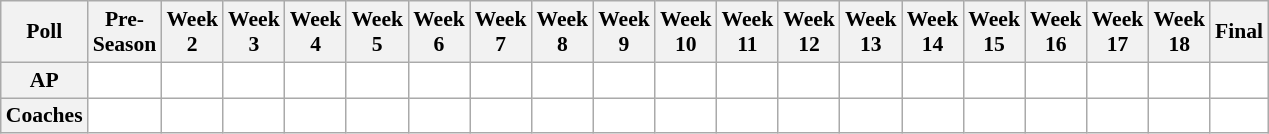<table class="wikitable" style="white-space:nowrap;font-size:90%">
<tr>
<th>Poll</th>
<th>Pre-<br>Season</th>
<th>Week<br>2</th>
<th>Week<br>3</th>
<th>Week<br>4</th>
<th>Week<br>5</th>
<th>Week<br>6</th>
<th>Week<br>7</th>
<th>Week<br>8</th>
<th>Week<br>9</th>
<th>Week<br>10</th>
<th>Week<br>11</th>
<th>Week<br>12</th>
<th>Week<br>13</th>
<th>Week<br>14</th>
<th>Week<br>15</th>
<th>Week<br>16</th>
<th>Week<br>17</th>
<th>Week<br>18</th>
<th>Final</th>
</tr>
<tr style="text-align:center;">
<th>AP</th>
<td style="background:#FFFFFF;"></td>
<td style="background:#FFFFFF;"></td>
<td style="background:#FFFFFF;"></td>
<td style="background:#FFFFFF;"></td>
<td style="background:#FFFFFF;"></td>
<td style="background:#FFFFFF;"></td>
<td style="background:#FFFFFF;"></td>
<td style="background:#FFFFFF;"></td>
<td style="background:#FFFFFF;"></td>
<td style="background:#FFFFFF;"></td>
<td style="background:#FFFFFF;"></td>
<td style="background:#FFFFFF;"></td>
<td style="background:#FFFFFF;"></td>
<td style="background:#FFFFFF;"></td>
<td style="background:#FFFFFF;"></td>
<td style="background:#FFFFFF;"></td>
<td style="background:#FFFFFF;"></td>
<td style="background:#FFFFFF;"></td>
<td style="background:#FFFFFF;"></td>
</tr>
<tr style="text-align:center;">
<th>Coaches</th>
<td style="background:#FFFFFF;"></td>
<td style="background:#FFFFFF;"></td>
<td style="background:#FFFFFF;"></td>
<td style="background:#FFFFFF;"></td>
<td style="background:#FFFFFF;"></td>
<td style="background:#FFFFFF;"></td>
<td style="background:#FFFFFF;"></td>
<td style="background:#FFFFFF;"></td>
<td style="background:#FFFFFF;"></td>
<td style="background:#FFFFFF;"></td>
<td style="background:#FFFFFF;"></td>
<td style="background:#FFFFFF;"></td>
<td style="background:#FFFFFF;"></td>
<td style="background:#FFFFFF;"></td>
<td style="background:#FFFFFF;"></td>
<td style="background:#FFFFFF;"></td>
<td style="background:#FFFFFF;"></td>
<td style="background:#FFFFFF;"></td>
<td style="background:#FFFFFF;"></td>
</tr>
</table>
